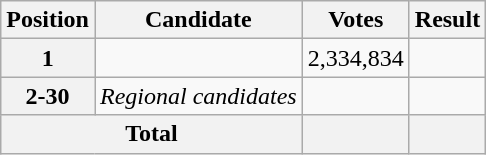<table class="wikitable sortable">
<tr>
<th scope="col">Position</th>
<th scope="col">Candidate</th>
<th scope="col">Votes</th>
<th scope="col">Result</th>
</tr>
<tr>
<th scope="row">1</th>
<td></td>
<td style="text-align:right">2,334,834</td>
<td></td>
</tr>
<tr>
<th scope="row">2-30</th>
<td><em>Regional candidates</em></td>
<td style="text-align:right"></td>
<td></td>
</tr>
<tr class="sortbottom">
<th scope="row" colspan="2">Total</th>
<th style="text-align:right"></th>
<th></th>
</tr>
</table>
